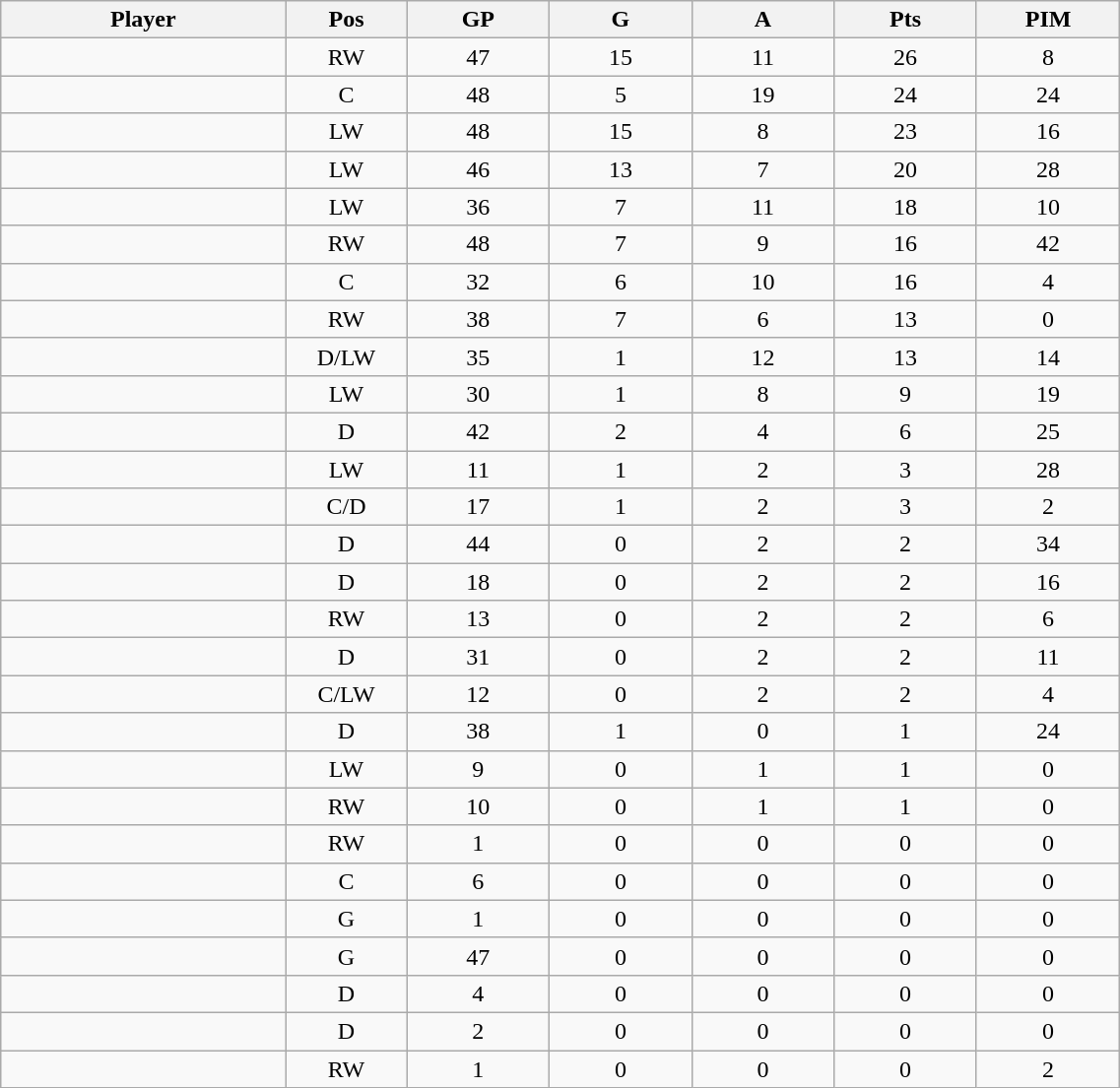<table class="wikitable sortable" width="60%">
<tr ALIGN="center">
<th bgcolor="#DDDDFF" width="10%">Player</th>
<th bgcolor="#DDDDFF" width="3%" title="Position">Pos</th>
<th bgcolor="#DDDDFF" width="5%" title="Games played">GP</th>
<th bgcolor="#DDDDFF" width="5%" title="Goals">G</th>
<th bgcolor="#DDDDFF" width="5%" title="Assists">A</th>
<th bgcolor="#DDDDFF" width="5%" title="Points">Pts</th>
<th bgcolor="#DDDDFF" width="5%" title="Penalties in Minutes">PIM</th>
</tr>
<tr align="center">
<td align="right"></td>
<td>RW</td>
<td>47</td>
<td>15</td>
<td>11</td>
<td>26</td>
<td>8</td>
</tr>
<tr align="center">
<td align="right"></td>
<td>C</td>
<td>48</td>
<td>5</td>
<td>19</td>
<td>24</td>
<td>24</td>
</tr>
<tr align="center">
<td align="right"></td>
<td>LW</td>
<td>48</td>
<td>15</td>
<td>8</td>
<td>23</td>
<td>16</td>
</tr>
<tr align="center">
<td align="right"></td>
<td>LW</td>
<td>46</td>
<td>13</td>
<td>7</td>
<td>20</td>
<td>28</td>
</tr>
<tr align="center">
<td align="right"></td>
<td>LW</td>
<td>36</td>
<td>7</td>
<td>11</td>
<td>18</td>
<td>10</td>
</tr>
<tr align="center">
<td align="right"></td>
<td>RW</td>
<td>48</td>
<td>7</td>
<td>9</td>
<td>16</td>
<td>42</td>
</tr>
<tr align="center">
<td align="right"></td>
<td>C</td>
<td>32</td>
<td>6</td>
<td>10</td>
<td>16</td>
<td>4</td>
</tr>
<tr align="center">
<td align="right"></td>
<td>RW</td>
<td>38</td>
<td>7</td>
<td>6</td>
<td>13</td>
<td>0</td>
</tr>
<tr align="center">
<td align="right"></td>
<td>D/LW</td>
<td>35</td>
<td>1</td>
<td>12</td>
<td>13</td>
<td>14</td>
</tr>
<tr align="center">
<td align="right"></td>
<td>LW</td>
<td>30</td>
<td>1</td>
<td>8</td>
<td>9</td>
<td>19</td>
</tr>
<tr align="center">
<td align="right"></td>
<td>D</td>
<td>42</td>
<td>2</td>
<td>4</td>
<td>6</td>
<td>25</td>
</tr>
<tr align="center">
<td align="right"></td>
<td>LW</td>
<td>11</td>
<td>1</td>
<td>2</td>
<td>3</td>
<td>28</td>
</tr>
<tr align="center">
<td align="right"></td>
<td>C/D</td>
<td>17</td>
<td>1</td>
<td>2</td>
<td>3</td>
<td>2</td>
</tr>
<tr align="center">
<td align="right"></td>
<td>D</td>
<td>44</td>
<td>0</td>
<td>2</td>
<td>2</td>
<td>34</td>
</tr>
<tr align="center">
<td align="right"></td>
<td>D</td>
<td>18</td>
<td>0</td>
<td>2</td>
<td>2</td>
<td>16</td>
</tr>
<tr align="center">
<td align="right"></td>
<td>RW</td>
<td>13</td>
<td>0</td>
<td>2</td>
<td>2</td>
<td>6</td>
</tr>
<tr align="center">
<td align="right"></td>
<td>D</td>
<td>31</td>
<td>0</td>
<td>2</td>
<td>2</td>
<td>11</td>
</tr>
<tr align="center">
<td align="right"></td>
<td>C/LW</td>
<td>12</td>
<td>0</td>
<td>2</td>
<td>2</td>
<td>4</td>
</tr>
<tr align="center">
<td align="right"></td>
<td>D</td>
<td>38</td>
<td>1</td>
<td>0</td>
<td>1</td>
<td>24</td>
</tr>
<tr align="center">
<td align="right"></td>
<td>LW</td>
<td>9</td>
<td>0</td>
<td>1</td>
<td>1</td>
<td>0</td>
</tr>
<tr align="center">
<td align="right"></td>
<td>RW</td>
<td>10</td>
<td>0</td>
<td>1</td>
<td>1</td>
<td>0</td>
</tr>
<tr align="center">
<td align="right"></td>
<td>RW</td>
<td>1</td>
<td>0</td>
<td>0</td>
<td>0</td>
<td>0</td>
</tr>
<tr align="center">
<td align="right"></td>
<td>C</td>
<td>6</td>
<td>0</td>
<td>0</td>
<td>0</td>
<td>0</td>
</tr>
<tr align="center">
<td align="right"></td>
<td>G</td>
<td>1</td>
<td>0</td>
<td>0</td>
<td>0</td>
<td>0</td>
</tr>
<tr align="center">
<td align="right"></td>
<td>G</td>
<td>47</td>
<td>0</td>
<td>0</td>
<td>0</td>
<td>0</td>
</tr>
<tr align="center">
<td align="right"></td>
<td>D</td>
<td>4</td>
<td>0</td>
<td>0</td>
<td>0</td>
<td>0</td>
</tr>
<tr align="center">
<td align="right"></td>
<td>D</td>
<td>2</td>
<td>0</td>
<td>0</td>
<td>0</td>
<td>0</td>
</tr>
<tr align="center">
<td align="right"></td>
<td>RW</td>
<td>1</td>
<td>0</td>
<td>0</td>
<td>0</td>
<td>2</td>
</tr>
</table>
